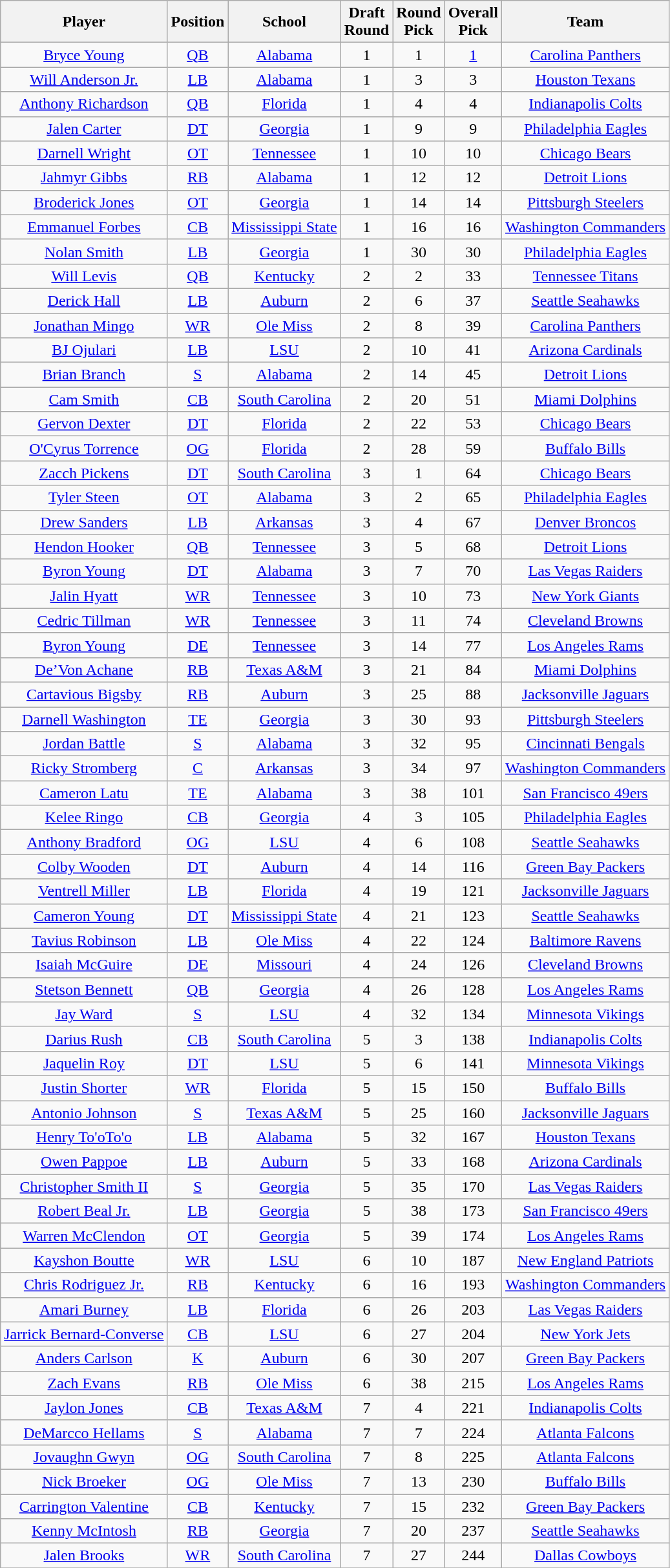<table class="wikitable sortable" border="1" style="text-align: center;">
<tr>
<th>Player</th>
<th>Position</th>
<th>School</th>
<th>Draft<br>Round</th>
<th>Round<br>Pick</th>
<th>Overall<br>Pick</th>
<th>Team</th>
</tr>
<tr>
<td><a href='#'>Bryce Young</a></td>
<td><a href='#'>QB</a></td>
<td><a href='#'>Alabama</a></td>
<td>1</td>
<td>1</td>
<td><a href='#'>1</a></td>
<td><a href='#'>Carolina Panthers</a></td>
</tr>
<tr>
<td><a href='#'>Will Anderson Jr.</a></td>
<td><a href='#'>LB</a></td>
<td><a href='#'>Alabama</a></td>
<td>1</td>
<td>3</td>
<td>3</td>
<td><a href='#'>Houston Texans</a></td>
</tr>
<tr>
<td><a href='#'>Anthony Richardson</a></td>
<td><a href='#'>QB</a></td>
<td><a href='#'>Florida</a></td>
<td>1</td>
<td>4</td>
<td>4</td>
<td><a href='#'>Indianapolis Colts</a></td>
</tr>
<tr>
<td><a href='#'>Jalen Carter</a></td>
<td><a href='#'>DT</a></td>
<td><a href='#'>Georgia</a></td>
<td>1</td>
<td>9</td>
<td>9</td>
<td><a href='#'>Philadelphia Eagles</a></td>
</tr>
<tr>
<td><a href='#'>Darnell Wright</a></td>
<td><a href='#'>OT</a></td>
<td><a href='#'>Tennessee</a></td>
<td>1</td>
<td>10</td>
<td>10</td>
<td><a href='#'>Chicago Bears</a></td>
</tr>
<tr>
<td><a href='#'>Jahmyr Gibbs</a></td>
<td><a href='#'>RB</a></td>
<td><a href='#'>Alabama</a></td>
<td>1</td>
<td>12</td>
<td>12</td>
<td><a href='#'>Detroit Lions</a></td>
</tr>
<tr>
<td><a href='#'>Broderick Jones</a></td>
<td><a href='#'>OT</a></td>
<td><a href='#'>Georgia</a></td>
<td>1</td>
<td>14</td>
<td>14</td>
<td><a href='#'>Pittsburgh Steelers</a></td>
</tr>
<tr>
<td><a href='#'>Emmanuel Forbes</a></td>
<td><a href='#'>CB</a></td>
<td><a href='#'>Mississippi State</a></td>
<td>1</td>
<td>16</td>
<td>16</td>
<td><a href='#'>Washington Commanders</a></td>
</tr>
<tr>
<td><a href='#'>Nolan Smith</a></td>
<td><a href='#'>LB</a></td>
<td><a href='#'>Georgia</a></td>
<td>1</td>
<td>30</td>
<td>30</td>
<td><a href='#'>Philadelphia Eagles</a></td>
</tr>
<tr>
<td><a href='#'>Will Levis</a></td>
<td><a href='#'>QB</a></td>
<td><a href='#'>Kentucky</a></td>
<td>2</td>
<td>2</td>
<td>33</td>
<td><a href='#'>Tennessee Titans</a></td>
</tr>
<tr>
<td><a href='#'>Derick Hall</a></td>
<td><a href='#'>LB</a></td>
<td><a href='#'>Auburn</a></td>
<td>2</td>
<td>6</td>
<td>37</td>
<td><a href='#'>Seattle Seahawks</a></td>
</tr>
<tr>
<td><a href='#'>Jonathan Mingo</a></td>
<td><a href='#'>WR</a></td>
<td><a href='#'>Ole Miss</a></td>
<td>2</td>
<td>8</td>
<td>39</td>
<td><a href='#'>Carolina Panthers</a></td>
</tr>
<tr>
<td><a href='#'>BJ Ojulari</a></td>
<td><a href='#'>LB</a></td>
<td><a href='#'>LSU</a></td>
<td>2</td>
<td>10</td>
<td>41</td>
<td><a href='#'>Arizona Cardinals</a></td>
</tr>
<tr>
<td><a href='#'>Brian Branch</a></td>
<td><a href='#'>S</a></td>
<td><a href='#'>Alabama</a></td>
<td>2</td>
<td>14</td>
<td>45</td>
<td><a href='#'>Detroit Lions</a></td>
</tr>
<tr>
<td><a href='#'>Cam Smith</a></td>
<td><a href='#'>CB</a></td>
<td><a href='#'>South Carolina</a></td>
<td>2</td>
<td>20</td>
<td>51</td>
<td><a href='#'>Miami Dolphins</a></td>
</tr>
<tr>
<td><a href='#'>Gervon Dexter</a></td>
<td><a href='#'>DT</a></td>
<td><a href='#'>Florida</a></td>
<td>2</td>
<td>22</td>
<td>53</td>
<td><a href='#'>Chicago Bears</a></td>
</tr>
<tr>
<td><a href='#'>O'Cyrus Torrence</a></td>
<td><a href='#'>OG</a></td>
<td><a href='#'>Florida</a></td>
<td>2</td>
<td>28</td>
<td>59</td>
<td><a href='#'>Buffalo Bills</a></td>
</tr>
<tr>
<td><a href='#'>Zacch Pickens</a></td>
<td><a href='#'>DT</a></td>
<td><a href='#'>South Carolina</a></td>
<td>3</td>
<td>1</td>
<td>64</td>
<td><a href='#'>Chicago Bears</a></td>
</tr>
<tr>
<td><a href='#'>Tyler Steen</a></td>
<td><a href='#'>OT</a></td>
<td><a href='#'>Alabama</a></td>
<td>3</td>
<td>2</td>
<td>65</td>
<td><a href='#'>Philadelphia Eagles</a></td>
</tr>
<tr>
<td><a href='#'>Drew Sanders</a></td>
<td><a href='#'>LB</a></td>
<td><a href='#'>Arkansas</a></td>
<td>3</td>
<td>4</td>
<td>67</td>
<td><a href='#'>Denver Broncos</a></td>
</tr>
<tr>
<td><a href='#'>Hendon Hooker</a></td>
<td><a href='#'>QB</a></td>
<td><a href='#'>Tennessee</a></td>
<td>3</td>
<td>5</td>
<td>68</td>
<td><a href='#'>Detroit Lions</a></td>
</tr>
<tr>
<td><a href='#'>Byron Young</a></td>
<td><a href='#'>DT</a></td>
<td><a href='#'>Alabama</a></td>
<td>3</td>
<td>7</td>
<td>70</td>
<td><a href='#'>Las Vegas Raiders</a></td>
</tr>
<tr>
<td><a href='#'>Jalin Hyatt</a></td>
<td><a href='#'>WR</a></td>
<td><a href='#'>Tennessee</a></td>
<td>3</td>
<td>10</td>
<td>73</td>
<td><a href='#'>New York Giants</a></td>
</tr>
<tr>
<td><a href='#'>Cedric Tillman</a></td>
<td><a href='#'>WR</a></td>
<td><a href='#'>Tennessee</a></td>
<td>3</td>
<td>11</td>
<td>74</td>
<td><a href='#'>Cleveland Browns</a></td>
</tr>
<tr>
<td><a href='#'>Byron Young</a></td>
<td><a href='#'>DE</a></td>
<td><a href='#'>Tennessee</a></td>
<td>3</td>
<td>14</td>
<td>77</td>
<td><a href='#'>Los Angeles Rams</a></td>
</tr>
<tr>
<td><a href='#'>De’Von Achane</a></td>
<td><a href='#'>RB</a></td>
<td><a href='#'>Texas A&M</a></td>
<td>3</td>
<td>21</td>
<td>84</td>
<td><a href='#'>Miami Dolphins</a></td>
</tr>
<tr>
<td><a href='#'>Cartavious Bigsby</a></td>
<td><a href='#'>RB</a></td>
<td><a href='#'>Auburn</a></td>
<td>3</td>
<td>25</td>
<td>88</td>
<td><a href='#'>Jacksonville Jaguars</a></td>
</tr>
<tr>
<td><a href='#'>Darnell Washington</a></td>
<td><a href='#'>TE</a></td>
<td><a href='#'>Georgia</a></td>
<td>3</td>
<td>30</td>
<td>93</td>
<td><a href='#'>Pittsburgh Steelers</a></td>
</tr>
<tr>
<td><a href='#'>Jordan Battle</a></td>
<td><a href='#'>S</a></td>
<td><a href='#'>Alabama</a></td>
<td>3</td>
<td>32</td>
<td>95</td>
<td><a href='#'>Cincinnati Bengals</a></td>
</tr>
<tr>
<td><a href='#'>Ricky Stromberg</a></td>
<td><a href='#'>C</a></td>
<td><a href='#'>Arkansas</a></td>
<td>3</td>
<td>34</td>
<td>97</td>
<td><a href='#'>Washington Commanders</a></td>
</tr>
<tr>
<td><a href='#'>Cameron Latu</a></td>
<td><a href='#'>TE</a></td>
<td><a href='#'>Alabama</a></td>
<td>3</td>
<td>38</td>
<td>101</td>
<td><a href='#'>San Francisco 49ers</a></td>
</tr>
<tr>
<td><a href='#'>Kelee Ringo</a></td>
<td><a href='#'>CB</a></td>
<td><a href='#'>Georgia</a></td>
<td>4</td>
<td>3</td>
<td>105</td>
<td><a href='#'>Philadelphia Eagles</a></td>
</tr>
<tr>
<td><a href='#'>Anthony Bradford</a></td>
<td><a href='#'>OG</a></td>
<td><a href='#'>LSU</a></td>
<td>4</td>
<td>6</td>
<td>108</td>
<td><a href='#'>Seattle Seahawks</a></td>
</tr>
<tr>
<td><a href='#'>Colby Wooden</a></td>
<td><a href='#'>DT</a></td>
<td><a href='#'>Auburn</a></td>
<td>4</td>
<td>14</td>
<td>116</td>
<td><a href='#'>Green Bay Packers</a></td>
</tr>
<tr>
<td><a href='#'>Ventrell Miller</a></td>
<td><a href='#'>LB</a></td>
<td><a href='#'>Florida</a></td>
<td>4</td>
<td>19</td>
<td>121</td>
<td><a href='#'>Jacksonville Jaguars</a></td>
</tr>
<tr>
<td><a href='#'>Cameron Young</a></td>
<td><a href='#'>DT</a></td>
<td><a href='#'>Mississippi State</a></td>
<td>4</td>
<td>21</td>
<td>123</td>
<td><a href='#'>Seattle Seahawks</a></td>
</tr>
<tr>
<td><a href='#'>Tavius Robinson</a></td>
<td><a href='#'>LB</a></td>
<td><a href='#'>Ole Miss</a></td>
<td>4</td>
<td>22</td>
<td>124</td>
<td><a href='#'>Baltimore Ravens</a></td>
</tr>
<tr>
<td><a href='#'>Isaiah McGuire</a></td>
<td><a href='#'>DE</a></td>
<td><a href='#'>Missouri</a></td>
<td>4</td>
<td>24</td>
<td>126</td>
<td><a href='#'>Cleveland Browns</a></td>
</tr>
<tr>
<td><a href='#'>Stetson Bennett</a></td>
<td><a href='#'>QB</a></td>
<td><a href='#'>Georgia</a></td>
<td>4</td>
<td>26</td>
<td>128</td>
<td><a href='#'>Los Angeles Rams</a></td>
</tr>
<tr>
<td><a href='#'>Jay Ward</a></td>
<td><a href='#'>S</a></td>
<td><a href='#'>LSU</a></td>
<td>4</td>
<td>32</td>
<td>134</td>
<td><a href='#'>Minnesota Vikings</a></td>
</tr>
<tr>
<td><a href='#'>Darius Rush</a></td>
<td><a href='#'>CB</a></td>
<td><a href='#'>South Carolina</a></td>
<td>5</td>
<td>3</td>
<td>138</td>
<td><a href='#'>Indianapolis Colts</a></td>
</tr>
<tr>
<td><a href='#'>Jaquelin Roy</a></td>
<td><a href='#'>DT</a></td>
<td><a href='#'>LSU</a></td>
<td>5</td>
<td>6</td>
<td>141</td>
<td><a href='#'>Minnesota Vikings</a></td>
</tr>
<tr>
<td><a href='#'>Justin Shorter</a></td>
<td><a href='#'>WR</a></td>
<td><a href='#'>Florida</a></td>
<td>5</td>
<td>15</td>
<td>150</td>
<td><a href='#'>Buffalo Bills</a></td>
</tr>
<tr>
<td><a href='#'>Antonio Johnson</a></td>
<td><a href='#'>S</a></td>
<td><a href='#'>Texas A&M</a></td>
<td>5</td>
<td>25</td>
<td>160</td>
<td><a href='#'>Jacksonville Jaguars</a></td>
</tr>
<tr>
<td><a href='#'>Henry To'oTo'o</a></td>
<td><a href='#'>LB</a></td>
<td><a href='#'>Alabama</a></td>
<td>5</td>
<td>32</td>
<td>167</td>
<td><a href='#'>Houston Texans</a></td>
</tr>
<tr>
<td><a href='#'>Owen Pappoe</a></td>
<td><a href='#'>LB</a></td>
<td><a href='#'>Auburn</a></td>
<td>5</td>
<td>33</td>
<td>168</td>
<td><a href='#'>Arizona Cardinals</a></td>
</tr>
<tr>
<td><a href='#'>Christopher Smith II</a></td>
<td><a href='#'>S</a></td>
<td><a href='#'>Georgia</a></td>
<td>5</td>
<td>35</td>
<td>170</td>
<td><a href='#'>Las Vegas Raiders</a></td>
</tr>
<tr>
<td><a href='#'>Robert Beal Jr.</a></td>
<td><a href='#'>LB</a></td>
<td><a href='#'>Georgia</a></td>
<td>5</td>
<td>38</td>
<td>173</td>
<td><a href='#'>San Francisco 49ers</a></td>
</tr>
<tr>
<td><a href='#'>Warren McClendon</a></td>
<td><a href='#'>OT</a></td>
<td><a href='#'>Georgia</a></td>
<td>5</td>
<td>39</td>
<td>174</td>
<td><a href='#'>Los Angeles Rams</a></td>
</tr>
<tr>
<td><a href='#'>Kayshon Boutte</a></td>
<td><a href='#'>WR</a></td>
<td><a href='#'>LSU</a></td>
<td>6</td>
<td>10</td>
<td>187</td>
<td><a href='#'>New England Patriots</a></td>
</tr>
<tr>
<td><a href='#'>Chris Rodriguez Jr.</a></td>
<td><a href='#'>RB</a></td>
<td><a href='#'>Kentucky</a></td>
<td>6</td>
<td>16</td>
<td>193</td>
<td><a href='#'>Washington Commanders</a></td>
</tr>
<tr>
<td><a href='#'>Amari Burney</a></td>
<td><a href='#'>LB</a></td>
<td><a href='#'>Florida</a></td>
<td>6</td>
<td>26</td>
<td>203</td>
<td><a href='#'>Las Vegas Raiders</a></td>
</tr>
<tr>
<td><a href='#'>Jarrick Bernard-Converse</a></td>
<td><a href='#'>CB</a></td>
<td><a href='#'>LSU</a></td>
<td>6</td>
<td>27</td>
<td>204</td>
<td><a href='#'>New York Jets</a></td>
</tr>
<tr>
<td><a href='#'>Anders Carlson</a></td>
<td><a href='#'>K</a></td>
<td><a href='#'>Auburn</a></td>
<td>6</td>
<td>30</td>
<td>207</td>
<td><a href='#'>Green Bay Packers</a></td>
</tr>
<tr>
<td><a href='#'>Zach Evans</a></td>
<td><a href='#'>RB</a></td>
<td><a href='#'>Ole Miss</a></td>
<td>6</td>
<td>38</td>
<td>215</td>
<td><a href='#'>Los Angeles Rams</a></td>
</tr>
<tr>
<td><a href='#'>Jaylon Jones</a></td>
<td><a href='#'>CB</a></td>
<td><a href='#'>Texas A&M</a></td>
<td>7</td>
<td>4</td>
<td>221</td>
<td><a href='#'>Indianapolis Colts</a></td>
</tr>
<tr>
<td><a href='#'>DeMarcco Hellams</a></td>
<td><a href='#'>S</a></td>
<td><a href='#'>Alabama</a></td>
<td>7</td>
<td>7</td>
<td>224</td>
<td><a href='#'>Atlanta Falcons</a></td>
</tr>
<tr>
<td><a href='#'>Jovaughn Gwyn</a></td>
<td><a href='#'>OG</a></td>
<td><a href='#'>South Carolina</a></td>
<td>7</td>
<td>8</td>
<td>225</td>
<td><a href='#'>Atlanta Falcons</a></td>
</tr>
<tr>
<td><a href='#'>Nick Broeker</a></td>
<td><a href='#'>OG</a></td>
<td><a href='#'>Ole Miss</a></td>
<td>7</td>
<td>13</td>
<td>230</td>
<td><a href='#'>Buffalo Bills</a></td>
</tr>
<tr>
<td><a href='#'>Carrington Valentine</a></td>
<td><a href='#'>CB</a></td>
<td><a href='#'>Kentucky</a></td>
<td>7</td>
<td>15</td>
<td>232</td>
<td><a href='#'>Green Bay Packers</a></td>
</tr>
<tr>
<td><a href='#'>Kenny McIntosh</a></td>
<td><a href='#'>RB</a></td>
<td><a href='#'>Georgia</a></td>
<td>7</td>
<td>20</td>
<td>237</td>
<td><a href='#'>Seattle Seahawks</a></td>
</tr>
<tr>
<td><a href='#'>Jalen Brooks</a></td>
<td><a href='#'>WR</a></td>
<td><a href='#'>South Carolina</a></td>
<td>7</td>
<td>27</td>
<td>244</td>
<td><a href='#'>Dallas Cowboys</a></td>
</tr>
<tr>
</tr>
</table>
